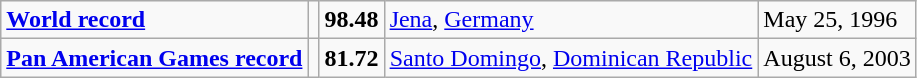<table class="wikitable">
<tr>
<td><strong><a href='#'>World record</a></strong></td>
<td></td>
<td><strong>98.48</strong></td>
<td><a href='#'>Jena</a>, <a href='#'>Germany</a></td>
<td>May 25, 1996</td>
</tr>
<tr>
<td><strong><a href='#'>Pan American Games record</a></strong></td>
<td></td>
<td><strong>81.72</strong></td>
<td><a href='#'>Santo Domingo</a>, <a href='#'>Dominican Republic</a></td>
<td>August 6, 2003</td>
</tr>
</table>
